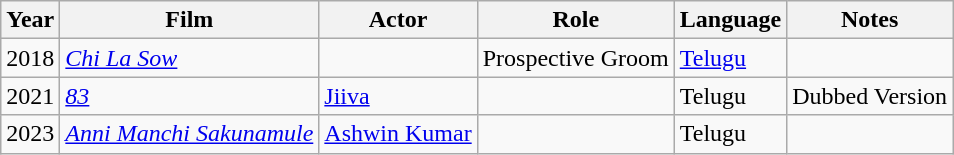<table class="wikitable sortable plainrowheaders">
<tr>
<th scope="col">Year</th>
<th scope="col">Film</th>
<th scope="col">Actor</th>
<th scope="col">Role</th>
<th scope="col">Language</th>
<th scope="col">Notes</th>
</tr>
<tr>
<td>2018</td>
<td><em><a href='#'>Chi La Sow</a></em></td>
<td></td>
<td>Prospective Groom</td>
<td><a href='#'>Telugu</a></td>
<td></td>
</tr>
<tr>
<td>2021</td>
<td><em><a href='#'>83</a></em></td>
<td><a href='#'>Jiiva</a></td>
<td></td>
<td>Telugu</td>
<td>Dubbed Version</td>
</tr>
<tr>
<td>2023</td>
<td><em><a href='#'>Anni Manchi Sakunamule</a></em></td>
<td><a href='#'>Ashwin Kumar</a></td>
<td></td>
<td>Telugu</td>
<td></td>
</tr>
</table>
